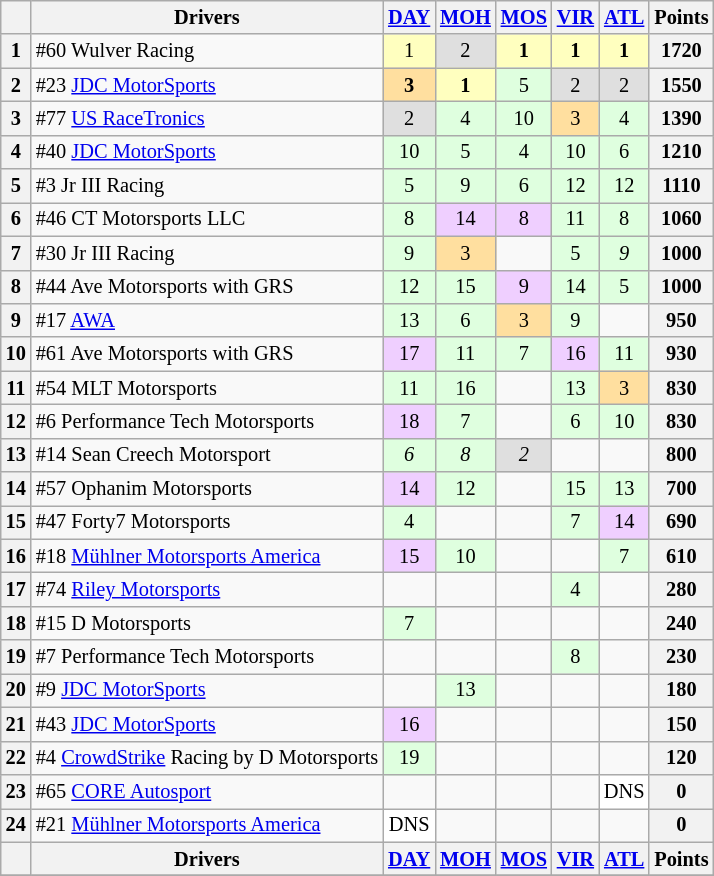<table class="wikitable" style="font-size:85%; text-align:center">
<tr>
<th></th>
<th>Drivers</th>
<th><a href='#'>DAY</a><br></th>
<th><a href='#'>MOH</a><br></th>
<th><a href='#'>MOS</a><br></th>
<th><a href='#'>VIR</a><br></th>
<th><a href='#'>ATL</a><br></th>
<th>Points</th>
</tr>
<tr>
<th>1</th>
<td align=left> #60 Wulver Racing</td>
<td style="background:#ffffbf;">1</td>
<td style="background:#dfdfdf;">2</td>
<td style="background:#ffffbf;"><strong>1</strong></td>
<td style="background:#ffffbf;"><strong>1</strong></td>
<td style="background:#ffffbf;"><strong>1</strong></td>
<th>1720</th>
</tr>
<tr>
<th>2</th>
<td align=left> #23 <a href='#'>JDC MotorSports</a></td>
<td style="background:#ffdf9f;"><strong>3</strong></td>
<td style="background:#ffffbf;"><strong>1</strong></td>
<td style="background:#dfffdf;">5</td>
<td style="background:#dfdfdf;">2</td>
<td style="background:#dfdfdf;">2</td>
<th>1550</th>
</tr>
<tr>
<th>3</th>
<td align=left> #77 <a href='#'>US RaceTronics</a></td>
<td style="background:#dfdfdf;">2</td>
<td style="background:#dfffdf;">4</td>
<td style="background:#dfffdf;">10</td>
<td style="background:#ffdf9f;">3</td>
<td style="background:#dfffdf;">4</td>
<th>1390</th>
</tr>
<tr>
<th>4</th>
<td align=left> #40 <a href='#'>JDC MotorSports</a></td>
<td style="background:#dfffdf;">10</td>
<td style="background:#dfffdf;">5</td>
<td style="background:#dfffdf;">4</td>
<td style="background:#dfffdf;">10</td>
<td style="background:#dfffdf;">6</td>
<th>1210</th>
</tr>
<tr>
<th>5</th>
<td align=left> #3 Jr III Racing</td>
<td style="background:#dfffdf;">5</td>
<td style="background:#dfffdf;">9</td>
<td style="background:#dfffdf;">6</td>
<td style="background:#dfffdf;">12</td>
<td style="background:#dfffdf;">12</td>
<th>1110</th>
</tr>
<tr>
<th>6</th>
<td align=left> #46 CT Motorsports LLC</td>
<td style="background:#dfffdf;">8</td>
<td style="background:#efcfff;">14</td>
<td style="background:#efcfff;">8</td>
<td style="background:#dfffdf;">11</td>
<td style="background:#dfffdf;">8</td>
<th>1060</th>
</tr>
<tr>
<th>7</th>
<td align=left> #30 Jr III Racing</td>
<td style="background:#dfffdf;">9</td>
<td style="background:#ffdf9f;">3</td>
<td></td>
<td style="background:#dfffdf;">5</td>
<td style="background:#dfffdf;"><em>9</em></td>
<th>1000</th>
</tr>
<tr>
<th>8</th>
<td align=left> #44 Ave Motorsports with GRS</td>
<td style="background:#dfffdf;">12</td>
<td style="background:#dfffdf;">15</td>
<td style="background:#efcfff;">9</td>
<td style="background:#dfffdf;">14</td>
<td style="background:#dfffdf;">5</td>
<th>1000</th>
</tr>
<tr>
<th>9</th>
<td align=left> #17 <a href='#'>AWA</a></td>
<td style="background:#dfffdf;">13</td>
<td style="background:#dfffdf;">6</td>
<td style="background:#ffdf9f;">3</td>
<td style="background:#dfffdf;">9</td>
<td></td>
<th>950</th>
</tr>
<tr>
<th>10</th>
<td align=left> #61 Ave Motorsports with GRS</td>
<td style="background:#efcfff;">17</td>
<td style="background:#dfffdf;">11</td>
<td style="background:#dfffdf;">7</td>
<td style="background:#efcfff;">16</td>
<td style="background:#dfffdf;">11</td>
<th>930</th>
</tr>
<tr>
<th>11</th>
<td align=left> #54 MLT Motorsports</td>
<td style="background:#dfffdf;">11</td>
<td style="background:#dfffdf;">16</td>
<td></td>
<td style="background:#dfffdf;">13</td>
<td style="background:#ffdf9f;">3</td>
<th>830</th>
</tr>
<tr>
<th>12</th>
<td align=left> #6 Performance Tech Motorsports</td>
<td style="background:#efcfff;">18</td>
<td style="background:#dfffdf;">7</td>
<td></td>
<td style="background:#dfffdf;">6</td>
<td style="background:#dfffdf;">10</td>
<th>830</th>
</tr>
<tr>
<th>13</th>
<td align=left> #14 Sean Creech Motorsport</td>
<td style="background:#dfffdf;"><em>6</em></td>
<td style="background:#dfffdf;"><em>8</em></td>
<td style="background:#dfdfdf;"><em>2</em></td>
<td></td>
<td></td>
<th>800</th>
</tr>
<tr>
<th>14</th>
<td align=left> #57 Ophanim Motorsports</td>
<td style="background:#efcfff;">14</td>
<td style="background:#dfffdf;">12</td>
<td></td>
<td style="background:#dfffdf;">15</td>
<td style="background:#dfffdf;">13</td>
<th>700</th>
</tr>
<tr>
<th>15</th>
<td align=left> #47 Forty7 Motorsports</td>
<td style="background:#dfffdf;">4</td>
<td></td>
<td></td>
<td style="background:#dfffdf;">7</td>
<td style="background:#efcfff;">14</td>
<th>690</th>
</tr>
<tr>
<th>16</th>
<td align=left> #18 <a href='#'>Mühlner Motorsports America</a></td>
<td style="background:#efcfff;">15</td>
<td style="background:#dfffdf;">10</td>
<td></td>
<td></td>
<td style="background:#dfffdf;">7</td>
<th>610</th>
</tr>
<tr>
<th>17</th>
<td align=left> #74 <a href='#'>Riley Motorsports</a></td>
<td></td>
<td></td>
<td></td>
<td style="background:#dfffdf;">4</td>
<td></td>
<th>280</th>
</tr>
<tr>
<th>18</th>
<td align=left> #15 D Motorsports</td>
<td style="background:#dfffdf;">7</td>
<td></td>
<td></td>
<td></td>
<td></td>
<th>240</th>
</tr>
<tr>
<th>19</th>
<td align=left> #7 Performance Tech Motorsports</td>
<td></td>
<td></td>
<td></td>
<td style="background:#dfffdf;">8</td>
<td></td>
<th>230</th>
</tr>
<tr>
<th>20</th>
<td align=left> #9 <a href='#'>JDC MotorSports</a></td>
<td></td>
<td style="background:#dfffdf;">13</td>
<td></td>
<td></td>
<td></td>
<th>180</th>
</tr>
<tr>
<th>21</th>
<td align=left> #43 <a href='#'>JDC MotorSports</a></td>
<td style="background:#efcfff;">16</td>
<td></td>
<td></td>
<td></td>
<td></td>
<th>150</th>
</tr>
<tr>
<th>22</th>
<td align=left> #4 <a href='#'>CrowdStrike</a> Racing by D Motorsports</td>
<td style="background:#dfffdf;">19</td>
<td></td>
<td></td>
<td></td>
<td></td>
<th>120</th>
</tr>
<tr>
<th>23</th>
<td align=left> #65 <a href='#'>CORE Autosport</a></td>
<td></td>
<td></td>
<td></td>
<td></td>
<td style="background:#ffffff;">DNS</td>
<th>0</th>
</tr>
<tr>
<th>24</th>
<td align=left> #21 <a href='#'>Mühlner Motorsports America</a></td>
<td style="background:#ffffff;">DNS</td>
<td></td>
<td></td>
<td></td>
<td></td>
<th>0</th>
</tr>
<tr>
<th></th>
<th>Drivers</th>
<th><a href='#'>DAY</a><br></th>
<th><a href='#'>MOH</a><br></th>
<th><a href='#'>MOS</a><br></th>
<th><a href='#'>VIR</a><br></th>
<th><a href='#'>ATL</a><br></th>
<th>Points</th>
</tr>
<tr>
</tr>
</table>
